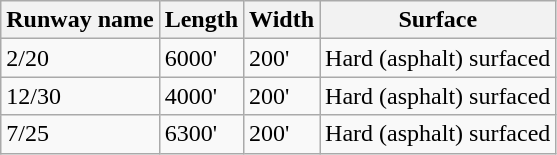<table class="wikitable">
<tr>
<th>Runway name</th>
<th>Length</th>
<th>Width</th>
<th>Surface</th>
</tr>
<tr>
<td>2/20</td>
<td>6000'</td>
<td>200'</td>
<td>Hard (asphalt) surfaced</td>
</tr>
<tr>
<td>12/30</td>
<td>4000'</td>
<td>200'</td>
<td>Hard (asphalt) surfaced</td>
</tr>
<tr>
<td>7/25</td>
<td>6300'</td>
<td>200'</td>
<td>Hard (asphalt) surfaced</td>
</tr>
</table>
